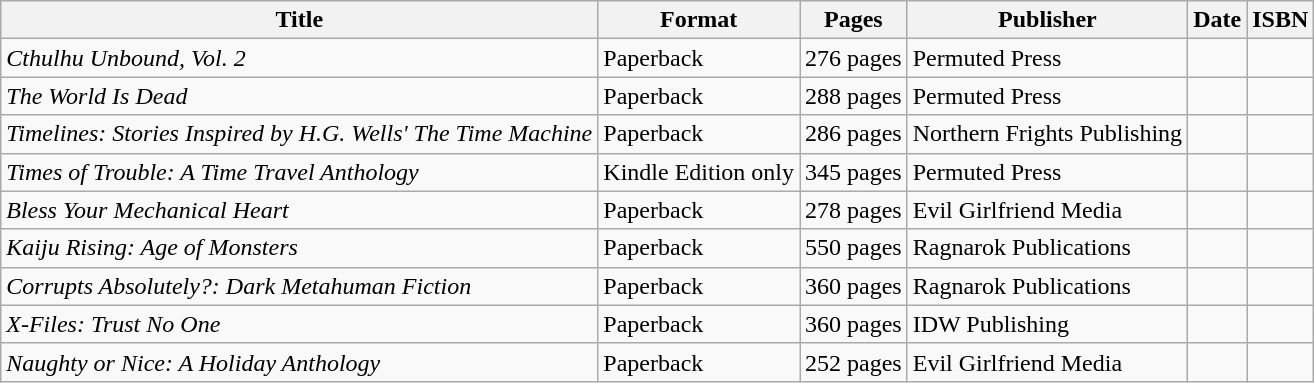<table class="wikitable sortable">
<tr>
<th>Title</th>
<th>Format</th>
<th>Pages</th>
<th>Publisher</th>
<th>Date</th>
<th>ISBN</th>
</tr>
<tr>
<td><em>Cthulhu Unbound, Vol. 2</em></td>
<td>Paperback</td>
<td>276 pages</td>
<td>Permuted Press</td>
<td></td>
<td></td>
</tr>
<tr>
<td><em>The World Is Dead</em></td>
<td>Paperback</td>
<td>288 pages</td>
<td>Permuted Press</td>
<td></td>
<td></td>
</tr>
<tr>
<td><em>Timelines: Stories Inspired by H.G. Wells' The Time Machine</em></td>
<td>Paperback</td>
<td>286 pages</td>
<td>Northern Frights Publishing</td>
<td></td>
<td></td>
</tr>
<tr>
<td><em>Times of Trouble: A Time Travel Anthology</em></td>
<td>Kindle Edition only</td>
<td>345 pages</td>
<td>Permuted Press</td>
<td></td>
<td></td>
</tr>
<tr>
<td><em>Bless Your Mechanical Heart</em></td>
<td>Paperback</td>
<td>278 pages</td>
<td>Evil Girlfriend Media</td>
<td></td>
<td></td>
</tr>
<tr>
<td><em>Kaiju Rising: Age of Monsters</em></td>
<td>Paperback</td>
<td>550 pages</td>
<td>Ragnarok Publications</td>
<td></td>
<td></td>
</tr>
<tr>
<td><em>Corrupts Absolutely?: Dark Metahuman Fiction</em></td>
<td>Paperback</td>
<td>360 pages</td>
<td>Ragnarok Publications</td>
<td></td>
<td></td>
</tr>
<tr>
<td><em>X-Files: Trust No One</em></td>
<td>Paperback</td>
<td>360 pages</td>
<td>IDW Publishing</td>
<td></td>
<td></td>
</tr>
<tr>
<td><em>Naughty or Nice: A Holiday Anthology</em></td>
<td>Paperback</td>
<td>252 pages</td>
<td>Evil Girlfriend Media</td>
<td></td>
<td></td>
</tr>
</table>
